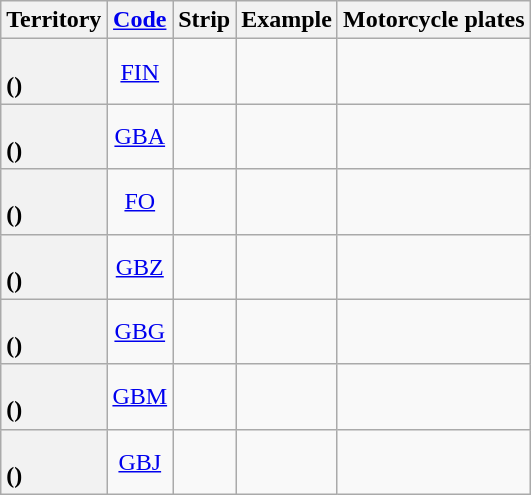<table class="wikitable" style="text-align:center">
<tr>
<th>Territory</th>
<th><a href='#'>Code</a></th>
<th>Strip</th>
<th>Example</th>
<th>Motorcycle plates</th>
</tr>
<tr>
<td style="background:#F2F2F2; text-align:left"><strong><em></em></strong><br><strong>()</strong></td>
<td><a href='#'>FIN</a></td>
<td></td>
<td></td>
<td></td>
</tr>
<tr>
<td style="background:#F2F2F2; text-align:left"><strong><em></em></strong><br><strong>()</strong></td>
<td><a href='#'>GBA</a></td>
<td></td>
<td></td>
<td></td>
</tr>
<tr>
<td style="background:#F2F2F2; text-align:left"><strong><em></em></strong><br><strong>()</strong></td>
<td><a href='#'>FO</a></td>
<td></td>
<td></td>
<td></td>
</tr>
<tr>
<td style="background:#F2F2F2; text-align:left"><strong><em></em></strong><br><strong>()</strong></td>
<td><a href='#'>GBZ</a></td>
<td></td>
<td></td>
<td></td>
</tr>
<tr>
<td style="background:#F2F2F2; text-align:left"><strong><em></em></strong><br><strong>()</strong></td>
<td><a href='#'>GBG</a></td>
<td></td>
<td></td>
<td></td>
</tr>
<tr>
<td style="background:#F2F2F2; text-align:left"><strong><em></em></strong><br><strong>()</strong></td>
<td><a href='#'>GBM</a></td>
<td></td>
<td></td>
<td></td>
</tr>
<tr>
<td style="background:#F2F2F2; text-align:left"><strong><em></em></strong><br><strong>()</strong></td>
<td><a href='#'>GBJ</a></td>
<td></td>
<td></td>
<td></td>
</tr>
</table>
